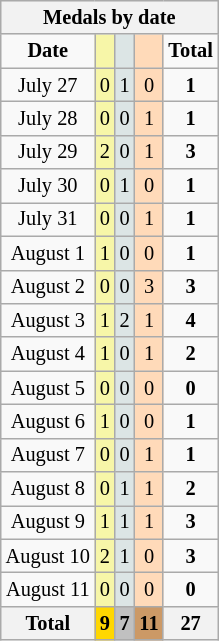<table class="wikitable" style="font-size:85%">
<tr bgcolor="#efefef">
<th colspan=6>Medals by date</th>
</tr>
<tr align=center>
<td><strong>Date</strong></td>
<td bgcolor=#f7f6a8></td>
<td bgcolor=#dce5e5></td>
<td bgcolor=#ffdab9></td>
<td><strong>Total</strong></td>
</tr>
<tr align=center>
<td>July 27</td>
<td style="background:#F7F6A8;">0</td>
<td style="background:#DCE5E5;">1</td>
<td style="background:#FFDAB9;">0</td>
<td><strong>1</strong></td>
</tr>
<tr align=center>
<td>July 28</td>
<td style="background:#F7F6A8;">0</td>
<td style="background:#DCE5E5;">0</td>
<td style="background:#FFDAB9;">1</td>
<td><strong>1</strong></td>
</tr>
<tr align=center>
<td>July 29</td>
<td style="background:#F7F6A8;">2</td>
<td style="background:#DCE5E5;">0</td>
<td style="background:#FFDAB9;">1</td>
<td><strong>3</strong></td>
</tr>
<tr align=center>
<td>July 30</td>
<td style="background:#F7F6A8;">0</td>
<td style="background:#DCE5E5;">1</td>
<td style="background:#FFDAB9;">0</td>
<td><strong>1</strong></td>
</tr>
<tr align=center>
<td>July 31</td>
<td style="background:#F7F6A8;">0</td>
<td style="background:#DCE5E5;">0</td>
<td style="background:#FFDAB9;">1</td>
<td><strong>1</strong></td>
</tr>
<tr align=center>
<td>August 1</td>
<td style="background:#F7F6A8;">1</td>
<td style="background:#DCE5E5;">0</td>
<td style="background:#FFDAB9;">0</td>
<td><strong>1</strong></td>
</tr>
<tr align=center>
<td>August 2</td>
<td style="background:#F7F6A8;">0</td>
<td style="background:#DCE5E5;">0</td>
<td style="background:#FFDAB9;">3</td>
<td><strong>3</strong></td>
</tr>
<tr align=center>
<td>August 3</td>
<td style="background:#F7F6A8;">1</td>
<td style="background:#DCE5E5;">2</td>
<td style="background:#FFDAB9;">1</td>
<td><strong>4</strong></td>
</tr>
<tr align=center>
<td>August 4</td>
<td style="background:#F7F6A8;">1</td>
<td style="background:#DCE5E5;">0</td>
<td style="background:#FFDAB9;">1</td>
<td><strong>2</strong></td>
</tr>
<tr align=center>
<td>August 5</td>
<td style="background:#F7F6A8;">0</td>
<td style="background:#DCE5E5;">0</td>
<td style="background:#FFDAB9;">0</td>
<td><strong>0</strong></td>
</tr>
<tr align=center>
<td>August 6</td>
<td style="background:#F7F6A8;">1</td>
<td style="background:#DCE5E5;">0</td>
<td style="background:#FFDAB9;">0</td>
<td><strong>1</strong></td>
</tr>
<tr align=center>
<td>August 7</td>
<td style="background:#F7F6A8;">0</td>
<td style="background:#DCE5E5;">0</td>
<td style="background:#FFDAB9;">1</td>
<td><strong>1</strong></td>
</tr>
<tr align=center>
<td>August 8</td>
<td style="background:#F7F6A8;">0</td>
<td style="background:#DCE5E5;">1</td>
<td style="background:#FFDAB9;">1</td>
<td><strong>2</strong></td>
</tr>
<tr align=center>
<td>August 9</td>
<td style="background:#F7F6A8;">1</td>
<td style="background:#DCE5E5;">1</td>
<td style="background:#FFDAB9;">1</td>
<td><strong>3</strong></td>
</tr>
<tr align=center>
<td>August 10</td>
<td style="background:#F7F6A8;">2</td>
<td style="background:#DCE5E5;">1</td>
<td style="background:#FFDAB9;">0</td>
<td><strong>3</strong></td>
</tr>
<tr align=center>
<td>August 11</td>
<td style="background:#F7F6A8;">0</td>
<td style="background:#DCE5E5;">0</td>
<td style="background:#FFDAB9;">0</td>
<td><strong>0</strong></td>
</tr>
<tr align=center>
<th><strong>Total</strong></th>
<th style="background:gold;"><strong>9</strong></th>
<th style="background:silver;"><strong>7</strong></th>
<th style="background:#c96;"><strong>11</strong></th>
<th>27</th>
</tr>
</table>
